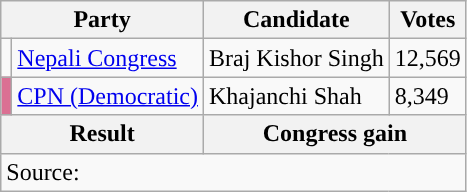<table class="wikitable">
<tr>
<th colspan="2">Party</th>
<th>Candidate</th>
<th>Votes</th>
</tr>
<tr>
<td style="background-color:"></td>
<td><a href='#'>Nepali Congress</a></td>
<td>Braj Kishor Singh</td>
<td>12,569</td>
</tr>
<tr>
<td style="background-color:palevioletred"></td>
<td><a href='#'>CPN (Democratic)</a></td>
<td>Khajanchi Shah</td>
<td>8,349</td>
</tr>
<tr>
<th colspan="2">Result</th>
<th colspan="2">Congress gain</th>
</tr>
<tr>
<td colspan="4">Source: </td>
</tr>
</table>
